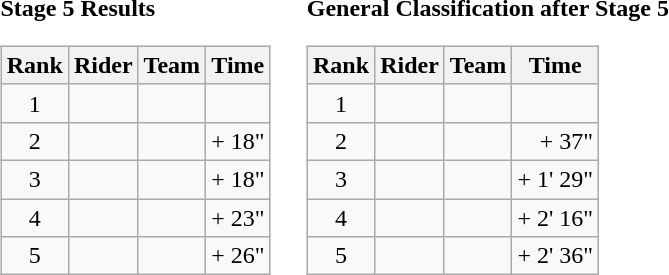<table>
<tr>
<td><strong>Stage 5 Results</strong><br><table class="wikitable">
<tr>
<th>Rank</th>
<th>Rider</th>
<th>Team</th>
<th>Time</th>
</tr>
<tr>
<td style="text-align:center;">1</td>
<td></td>
<td></td>
<td style="text-align:right;"></td>
</tr>
<tr>
<td style="text-align:center;">2</td>
<td></td>
<td></td>
<td style="text-align:right;">+ 18"</td>
</tr>
<tr>
<td style="text-align:center;">3</td>
<td> </td>
<td></td>
<td style="text-align:right;">+ 18"</td>
</tr>
<tr>
<td style="text-align:center;">4</td>
<td></td>
<td></td>
<td style="text-align:right;">+ 23"</td>
</tr>
<tr>
<td style="text-align:center;">5</td>
<td></td>
<td></td>
<td style="text-align:right;">+ 26"</td>
</tr>
</table>
</td>
<td></td>
<td><strong>General Classification after Stage 5</strong><br><table class="wikitable">
<tr>
<th>Rank</th>
<th>Rider</th>
<th>Team</th>
<th>Time</th>
</tr>
<tr>
<td style="text-align:center;">1</td>
<td> </td>
<td></td>
<td style="text-align:right;"></td>
</tr>
<tr>
<td style="text-align:center;">2</td>
<td></td>
<td></td>
<td style="text-align:right;">+ 37"</td>
</tr>
<tr>
<td style="text-align:center;">3</td>
<td></td>
<td></td>
<td style="text-align:right;">+ 1' 29"</td>
</tr>
<tr>
<td style="text-align:center;">4</td>
<td></td>
<td></td>
<td style="text-align:right;">+ 2' 16"</td>
</tr>
<tr>
<td style="text-align:center;">5</td>
<td></td>
<td></td>
<td style="text-align:right;">+ 2' 36"</td>
</tr>
</table>
</td>
</tr>
</table>
